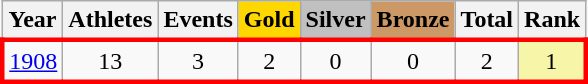<table class="wikitable sortable collapsible collapsed">
<tr>
<th>Year</th>
<th>Athletes</th>
<th>Events</th>
<th style="text-align:center; background-color:gold;"><strong>Gold</strong></th>
<th style="text-align:center; background-color:silver;"><strong>Silver</strong></th>
<th style="text-align:center; background-color:#c96;"><strong>Bronze</strong></th>
<th>Total</th>
<th>Rank</th>
</tr>
<tr |- style="text-align:center;border: 3px solid red">
<td><a href='#'>1908</a></td>
<td>13</td>
<td>3</td>
<td>2</td>
<td>0</td>
<td>0</td>
<td>2</td>
<td style="background-color:#F7F6A8">1</td>
</tr>
</table>
